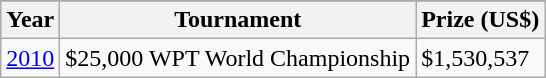<table class="wikitable">
<tr>
</tr>
<tr>
<th>Year</th>
<th>Tournament</th>
<th>Prize (US$)</th>
</tr>
<tr>
<td><a href='#'>2010</a></td>
<td>$25,000 WPT World Championship</td>
<td>$1,530,537</td>
</tr>
</table>
